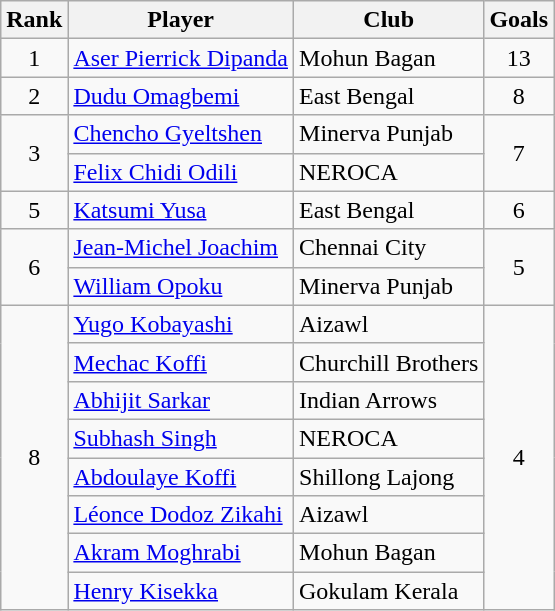<table class="wikitable" style="text-align:center">
<tr>
<th>Rank</th>
<th>Player</th>
<th>Club</th>
<th>Goals</th>
</tr>
<tr>
<td rowspan="1">1</td>
<td align="left"> <a href='#'>Aser Pierrick Dipanda</a></td>
<td align="left">Mohun Bagan</td>
<td rowspan="1">13</td>
</tr>
<tr>
<td rowspan="1">2</td>
<td align="left"> <a href='#'>Dudu Omagbemi</a></td>
<td align="left">East Bengal</td>
<td rowspan="1">8</td>
</tr>
<tr>
<td rowspan="2">3</td>
<td align="left"> <a href='#'>Chencho Gyeltshen</a></td>
<td align="left">Minerva Punjab</td>
<td rowspan="2">7</td>
</tr>
<tr>
<td align="left"> <a href='#'>Felix Chidi Odili</a></td>
<td align="left">NEROCA</td>
</tr>
<tr>
<td rowspan="1">5</td>
<td align="left"> <a href='#'>Katsumi Yusa</a></td>
<td align="left">East Bengal</td>
<td rowspan="1">6</td>
</tr>
<tr>
<td rowspan="2">6</td>
<td align="left"> <a href='#'>Jean-Michel Joachim</a></td>
<td align="left">Chennai City</td>
<td rowspan="2">5</td>
</tr>
<tr>
<td align="left"> <a href='#'>William Opoku</a></td>
<td align="left">Minerva Punjab</td>
</tr>
<tr>
<td rowspan="8">8</td>
<td align="left"> <a href='#'>Yugo Kobayashi</a></td>
<td align="left">Aizawl</td>
<td rowspan="8">4</td>
</tr>
<tr>
<td align="left"> <a href='#'>Mechac Koffi</a></td>
<td align="left">Churchill Brothers</td>
</tr>
<tr>
<td align="left"> <a href='#'>Abhijit Sarkar</a></td>
<td align="left">Indian Arrows</td>
</tr>
<tr>
<td align="left"> <a href='#'>Subhash Singh</a></td>
<td align="left">NEROCA</td>
</tr>
<tr>
<td align="left"> <a href='#'>Abdoulaye Koffi</a></td>
<td align="left">Shillong Lajong</td>
</tr>
<tr>
<td align="left"> <a href='#'>Léonce Dodoz Zikahi</a></td>
<td align="left">Aizawl</td>
</tr>
<tr>
<td align="left"> <a href='#'>Akram Moghrabi</a></td>
<td align="left">Mohun Bagan</td>
</tr>
<tr>
<td align="left"> <a href='#'>Henry Kisekka</a></td>
<td align="left">Gokulam Kerala</td>
</tr>
</table>
